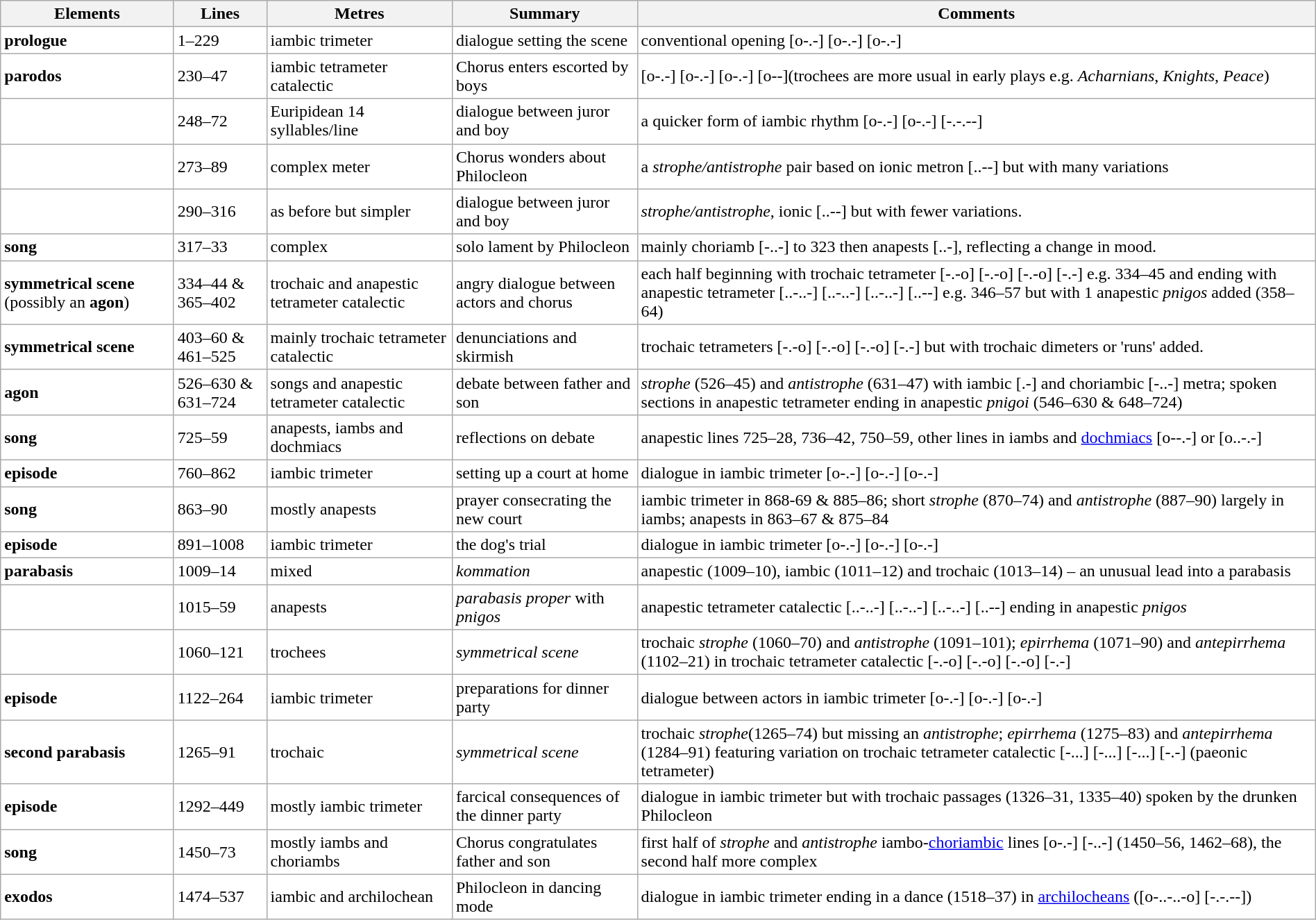<table class="wikitable" style="margin: 1em auto 1em auto; background-color: #ffffff">
<tr>
<th>Elements</th>
<th>Lines</th>
<th>Metres</th>
<th>Summary</th>
<th>Comments</th>
</tr>
<tr align="left">
<td><strong>prologue</strong></td>
<td>1–229</td>
<td>iambic trimeter</td>
<td>dialogue setting the scene</td>
<td>conventional opening [o-.-] [o-.-] [o-.-] </td>
</tr>
<tr>
<td><strong>parodos</strong></td>
<td>230–47</td>
<td>iambic tetrameter catalectic</td>
<td>Chorus enters escorted by boys</td>
<td>[o-.-] [o-.-] [o-.-] [o--](trochees are more usual in early plays e.g. <em>Acharnians</em>, <em>Knights</em>, <em>Peace</em>) </td>
</tr>
<tr>
<td></td>
<td>248–72</td>
<td>Euripidean 14 syllables/line</td>
<td>dialogue between juror and boy</td>
<td>a quicker form of iambic rhythm [o-.-] [o-.-] [-.-.--] </td>
</tr>
<tr>
<td></td>
<td>273–89</td>
<td>complex meter</td>
<td>Chorus wonders about Philocleon</td>
<td>a <em>strophe/antistrophe</em> pair based on ionic metron [..--] but with many variations </td>
</tr>
<tr>
<td></td>
<td>290–316</td>
<td>as before but simpler</td>
<td>dialogue between juror and boy</td>
<td><em>strophe/antistrophe</em>, ionic [..--] but with fewer variations. </td>
</tr>
<tr>
<td><strong>song</strong></td>
<td>317–33</td>
<td>complex</td>
<td>solo lament by Philocleon</td>
<td>mainly choriamb [-..-] to 323 then anapests [..-], reflecting a change in mood. </td>
</tr>
<tr>
<td><strong>symmetrical scene</strong> (possibly an <strong>agon</strong>)</td>
<td>334–44 & 365–402</td>
<td>trochaic and anapestic tetrameter catalectic</td>
<td>angry dialogue between actors and chorus</td>
<td>each half beginning with trochaic tetrameter [-.-o] [-.-o] [-.-o] [-.-] e.g. 334–45 and ending with anapestic tetrameter [..-..-] [..-..-] [..-..-] [..--] e.g. 346–57 but with 1 anapestic <em>pnigos</em> added (358–64) </td>
</tr>
<tr>
<td><strong>symmetrical scene</strong></td>
<td>403–60 & 461–525</td>
<td>mainly trochaic tetrameter catalectic</td>
<td>denunciations and skirmish</td>
<td>trochaic tetrameters [-.-o] [-.-o] [-.-o] [-.-] but with trochaic dimeters or 'runs' added. </td>
</tr>
<tr>
<td><strong>agon</strong></td>
<td>526–630 & 631–724</td>
<td>songs and anapestic tetrameter catalectic</td>
<td>debate between father and son</td>
<td><em>strophe</em> (526–45) and <em>antistrophe</em> (631–47) with iambic [.-] and choriambic [-..-] metra; spoken sections in anapestic tetrameter ending in anapestic <em>pnigoi</em> (546–630 & 648–724) </td>
</tr>
<tr>
<td><strong>song</strong></td>
<td>725–59</td>
<td>anapests, iambs and dochmiacs</td>
<td>reflections on debate</td>
<td>anapestic lines 725–28, 736–42, 750–59, other lines in iambs and <a href='#'>dochmiacs</a> [o--.-] or [o..-.-] </td>
</tr>
<tr>
<td><strong>episode</strong></td>
<td>760–862</td>
<td>iambic trimeter</td>
<td>setting up a court at home</td>
<td>dialogue in iambic trimeter [o-.-] [o-.-] [o-.-] </td>
</tr>
<tr>
<td><strong>song</strong></td>
<td>863–90</td>
<td>mostly anapests</td>
<td>prayer consecrating the new court</td>
<td>iambic trimeter in 868-69 & 885–86; short <em>strophe</em> (870–74) and <em>antistrophe</em> (887–90) largely in iambs; anapests in 863–67 & 875–84 </td>
</tr>
<tr>
<td><strong>episode</strong></td>
<td>891–1008</td>
<td>iambic trimeter</td>
<td>the dog's trial</td>
<td>dialogue in iambic trimeter [o-.-] [o-.-] [o-.-] </td>
</tr>
<tr>
<td><strong>parabasis</strong></td>
<td>1009–14</td>
<td>mixed</td>
<td><em>kommation</em></td>
<td>anapestic (1009–10), iambic (1011–12) and trochaic (1013–14) – an unusual lead into a parabasis </td>
</tr>
<tr>
<td></td>
<td>1015–59</td>
<td>anapests</td>
<td><em>parabasis proper</em> with <em>pnigos</em></td>
<td>anapestic tetrameter catalectic [..-..-] [..-..-] [..-..-] [..--] ending in anapestic <em>pnigos</em> </td>
</tr>
<tr>
<td></td>
<td>1060–121</td>
<td>trochees</td>
<td><em>symmetrical scene</em></td>
<td>trochaic <em>strophe</em> (1060–70) and <em>antistrophe</em> (1091–101); <em>epirrhema</em> (1071–90) and <em>antepirrhema</em> (1102–21) in trochaic tetrameter catalectic [-.-o] [-.-o] [-.-o] [-.-] </td>
</tr>
<tr>
<td><strong>episode</strong></td>
<td>1122–264</td>
<td>iambic trimeter</td>
<td>preparations for dinner party</td>
<td>dialogue between actors in iambic trimeter [o-.-] [o-.-] [o-.-] </td>
</tr>
<tr>
<td><strong>second parabasis</strong></td>
<td>1265–91</td>
<td>trochaic</td>
<td><em>symmetrical scene</em></td>
<td>trochaic <em>strophe</em>(1265–74) but missing an <em>antistrophe</em>; <em>epirrhema</em> (1275–83) and <em>antepirrhema</em> (1284–91) featuring variation on trochaic tetrameter catalectic [-...] [-...] [-...] [-.-] (paeonic tetrameter) </td>
</tr>
<tr>
<td><strong>episode</strong></td>
<td>1292–449</td>
<td>mostly iambic trimeter</td>
<td>farcical consequences of the dinner party</td>
<td>dialogue in iambic trimeter but with trochaic passages (1326–31, 1335–40) spoken by the drunken Philocleon </td>
</tr>
<tr>
<td><strong>song</strong></td>
<td>1450–73</td>
<td>mostly iambs and choriambs</td>
<td>Chorus congratulates father and son</td>
<td>first half of <em>strophe</em> and <em>antistrophe</em> iambo-<a href='#'>choriambic</a> lines [o-.-] [-..-] (1450–56, 1462–68), the second half more complex </td>
</tr>
<tr>
<td><strong>exodos</strong></td>
<td>1474–537</td>
<td>iambic and archilochean</td>
<td>Philocleon in dancing mode</td>
<td>dialogue in iambic trimeter ending in a dance (1518–37) in <a href='#'>archilocheans</a> ([o-..-..-o] [-.-.--]) </td>
</tr>
</table>
